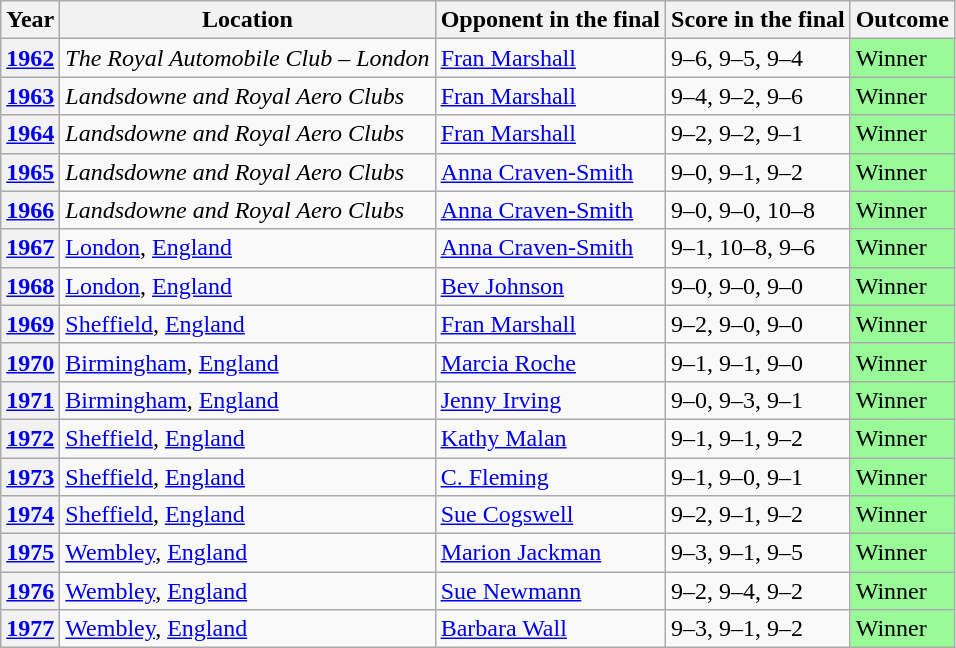<table class="sortable wikitable">
<tr>
<th scope="col">Year</th>
<th scope="col">Location</th>
<th scope="col">Opponent in the final</th>
<th scope="col">Score in the final</th>
<th scope="col">Outcome</th>
</tr>
<tr>
<th scope="row"><a href='#'>1962</a></th>
<td><em>The Royal Automobile Club – London</em></td>
<td> <a href='#'>Fran Marshall</a></td>
<td>9–6, 9–5, 9–4</td>
<td bgcolor="98FB98">Winner</td>
</tr>
<tr>
<th scope="row"><a href='#'>1963</a></th>
<td><em>Landsdowne and Royal Aero Clubs</em></td>
<td> <a href='#'>Fran Marshall</a></td>
<td>9–4, 9–2, 9–6</td>
<td bgcolor="98FB98">Winner</td>
</tr>
<tr>
<th scope="row"><a href='#'>1964</a></th>
<td><em>Landsdowne and Royal Aero Clubs</em></td>
<td> <a href='#'>Fran Marshall</a></td>
<td>9–2, 9–2, 9–1</td>
<td bgcolor="98FB98">Winner</td>
</tr>
<tr>
<th scope="row"><a href='#'>1965</a></th>
<td><em>Landsdowne and Royal Aero Clubs</em></td>
<td> <a href='#'>Anna Craven-Smith</a></td>
<td>9–0, 9–1, 9–2</td>
<td bgcolor="98FB98">Winner</td>
</tr>
<tr>
<th scope="row"><a href='#'>1966</a></th>
<td><em>Landsdowne and Royal Aero Clubs</em></td>
<td> <a href='#'>Anna Craven-Smith</a></td>
<td>9–0, 9–0, 10–8</td>
<td bgcolor="98FB98">Winner</td>
</tr>
<tr>
<th scope="row"><a href='#'>1967</a></th>
<td><a href='#'>London</a>, <a href='#'>England</a></td>
<td> <a href='#'>Anna Craven-Smith</a></td>
<td>9–1, 10–8, 9–6</td>
<td bgcolor="98FB98">Winner</td>
</tr>
<tr>
<th scope="row"><a href='#'>1968</a></th>
<td><a href='#'>London</a>, <a href='#'>England</a></td>
<td> <a href='#'>Bev Johnson</a></td>
<td>9–0, 9–0, 9–0</td>
<td bgcolor="98FB98">Winner</td>
</tr>
<tr>
<th scope="row"><a href='#'>1969</a></th>
<td><a href='#'>Sheffield</a>, <a href='#'>England</a></td>
<td> <a href='#'>Fran Marshall</a></td>
<td>9–2, 9–0, 9–0</td>
<td bgcolor="98FB98">Winner</td>
</tr>
<tr>
<th scope="row"><a href='#'>1970</a></th>
<td><a href='#'>Birmingham</a>, <a href='#'>England</a></td>
<td> <a href='#'>Marcia Roche</a></td>
<td>9–1, 9–1, 9–0</td>
<td bgcolor="98FB98">Winner</td>
</tr>
<tr>
<th scope="row"><a href='#'>1971</a></th>
<td><a href='#'>Birmingham</a>, <a href='#'>England</a></td>
<td> <a href='#'>Jenny Irving</a></td>
<td>9–0, 9–3, 9–1</td>
<td bgcolor="98FB98">Winner</td>
</tr>
<tr>
<th scope="row"><a href='#'>1972</a></th>
<td><a href='#'>Sheffield</a>, <a href='#'>England</a></td>
<td> <a href='#'>Kathy Malan</a></td>
<td>9–1, 9–1, 9–2</td>
<td bgcolor="98FB98">Winner</td>
</tr>
<tr>
<th scope="row"><a href='#'>1973</a></th>
<td><a href='#'>Sheffield</a>, <a href='#'>England</a></td>
<td> <a href='#'>C. Fleming</a></td>
<td>9–1, 9–0, 9–1</td>
<td bgcolor="98FB98">Winner</td>
</tr>
<tr>
<th scope="row"><a href='#'>1974</a></th>
<td><a href='#'>Sheffield</a>, <a href='#'>England</a></td>
<td> <a href='#'>Sue Cogswell</a></td>
<td>9–2, 9–1, 9–2</td>
<td bgcolor="98FB98">Winner</td>
</tr>
<tr>
<th scope="row"><a href='#'>1975</a></th>
<td><a href='#'>Wembley</a>, <a href='#'>England</a></td>
<td> <a href='#'>Marion Jackman</a></td>
<td>9–3, 9–1, 9–5</td>
<td bgcolor="98FB98">Winner</td>
</tr>
<tr>
<th scope="row"><a href='#'>1976</a></th>
<td><a href='#'>Wembley</a>, <a href='#'>England</a></td>
<td> <a href='#'>Sue Newmann</a></td>
<td>9–2, 9–4, 9–2</td>
<td bgcolor="98FB98">Winner</td>
</tr>
<tr>
<th scope="row"><a href='#'>1977</a></th>
<td><a href='#'>Wembley</a>, <a href='#'>England</a></td>
<td> <a href='#'>Barbara Wall</a></td>
<td>9–3, 9–1, 9–2</td>
<td bgcolor="98FB98">Winner</td>
</tr>
</table>
